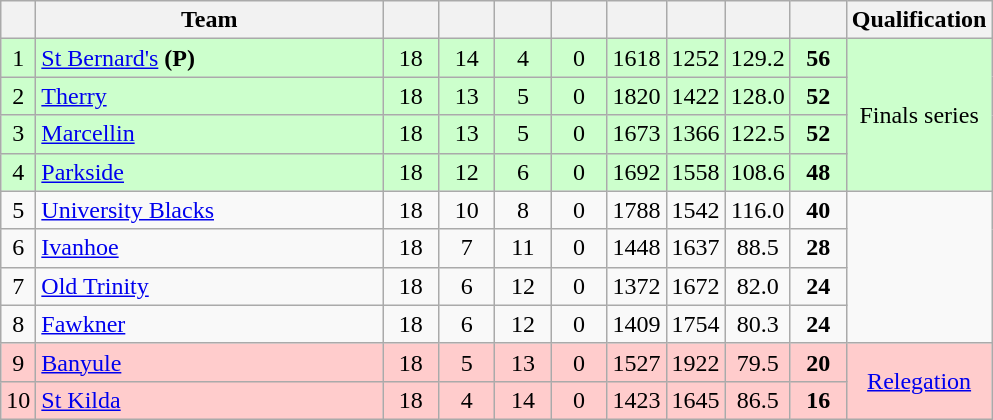<table class="wikitable" style="text-align:center; margin-bottom:0">
<tr>
<th style="width:10px"></th>
<th style="width:35%;">Team</th>
<th style="width:30px;"></th>
<th style="width:30px;"></th>
<th style="width:30px;"></th>
<th style="width:30px;"></th>
<th style="width:30px;"></th>
<th style="width:30px;"></th>
<th style="width:30px;"></th>
<th style="width:30px;"></th>
<th>Qualification</th>
</tr>
<tr style="background:#ccffcc;">
<td>1</td>
<td style="text-align:left;"><a href='#'>St Bernard's</a> <strong>(P)</strong></td>
<td>18</td>
<td>14</td>
<td>4</td>
<td>0</td>
<td>1618</td>
<td>1252</td>
<td>129.2</td>
<td><strong>56</strong></td>
<td rowspan=4>Finals series</td>
</tr>
<tr style="background:#ccffcc;">
<td>2</td>
<td style="text-align:left;"><a href='#'>Therry</a></td>
<td>18</td>
<td>13</td>
<td>5</td>
<td>0</td>
<td>1820</td>
<td>1422</td>
<td>128.0</td>
<td><strong>52</strong></td>
</tr>
<tr style="background:#ccffcc;">
<td>3</td>
<td style="text-align:left;"><a href='#'>Marcellin</a></td>
<td>18</td>
<td>13</td>
<td>5</td>
<td>0</td>
<td>1673</td>
<td>1366</td>
<td>122.5</td>
<td><strong>52</strong></td>
</tr>
<tr style="background:#ccffcc;">
<td>4</td>
<td style="text-align:left;"><a href='#'>Parkside</a></td>
<td>18</td>
<td>12</td>
<td>6</td>
<td>0</td>
<td>1692</td>
<td>1558</td>
<td>108.6</td>
<td><strong>48</strong></td>
</tr>
<tr>
<td>5</td>
<td style="text-align:left;"><a href='#'>University Blacks</a></td>
<td>18</td>
<td>10</td>
<td>8</td>
<td>0</td>
<td>1788</td>
<td>1542</td>
<td>116.0</td>
<td><strong>40</strong></td>
</tr>
<tr>
<td>6</td>
<td style="text-align:left;"><a href='#'>Ivanhoe</a></td>
<td>18</td>
<td>7</td>
<td>11</td>
<td>0</td>
<td>1448</td>
<td>1637</td>
<td>88.5</td>
<td><strong>28</strong></td>
</tr>
<tr>
<td>7</td>
<td style="text-align:left;"><a href='#'>Old Trinity</a></td>
<td>18</td>
<td>6</td>
<td>12</td>
<td>0</td>
<td>1372</td>
<td>1672</td>
<td>82.0</td>
<td><strong>24</strong></td>
</tr>
<tr>
<td>8</td>
<td style="text-align:left;"><a href='#'>Fawkner</a></td>
<td>18</td>
<td>6</td>
<td>12</td>
<td>0</td>
<td>1409</td>
<td>1754</td>
<td>80.3</td>
<td><strong>24</strong></td>
</tr>
<tr style="background:#FFCCCC;">
<td>9</td>
<td style="text-align:left;"><a href='#'>Banyule</a></td>
<td>18</td>
<td>5</td>
<td>13</td>
<td>0</td>
<td>1527</td>
<td>1922</td>
<td>79.5</td>
<td><strong>20</strong></td>
<td rowspan=2><a href='#'>Relegation</a></td>
</tr>
<tr style="background:#FFCCCC;">
<td>10</td>
<td style="text-align:left;"><a href='#'>St Kilda</a></td>
<td>18</td>
<td>4</td>
<td>14</td>
<td>0</td>
<td>1423</td>
<td>1645</td>
<td>86.5</td>
<td><strong>16</strong></td>
</tr>
</table>
